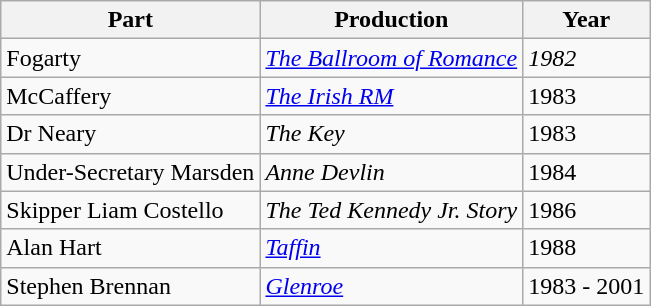<table class="wikitable">
<tr>
<th>Part</th>
<th>Production</th>
<th>Year</th>
</tr>
<tr>
<td>Fogarty</td>
<td><em><a href='#'>The Ballroom of Romance</a></em></td>
<td><em> 1982</em></td>
</tr>
<tr>
<td>McCaffery</td>
<td><em><a href='#'>The Irish RM</a></em></td>
<td>1983</td>
</tr>
<tr>
<td>Dr Neary</td>
<td><em>The Key</em></td>
<td>1983</td>
</tr>
<tr>
<td>Under-Secretary Marsden</td>
<td><em>Anne Devlin</em></td>
<td>1984</td>
</tr>
<tr>
<td>Skipper Liam Costello</td>
<td><em>The Ted Kennedy Jr. Story</em></td>
<td>1986 </td>
</tr>
<tr>
<td>Alan Hart</td>
<td><em><a href='#'>Taffin</a></em></td>
<td>1988</td>
</tr>
<tr>
<td>Stephen Brennan</td>
<td><em><a href='#'>Glenroe</a></em></td>
<td>1983 - 2001</td>
</tr>
</table>
